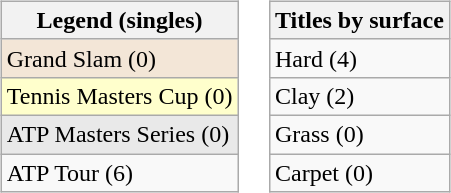<table>
<tr valign=top>
<td><br><table class="wikitable sortable mw-collapsible mw-collapsed">
<tr>
<th>Legend (singles)</th>
</tr>
<tr style="background:#f3e6d7;">
<td>Grand Slam (0)</td>
</tr>
<tr style="background:#ffffcc;">
<td>Tennis Masters Cup (0)</td>
</tr>
<tr style="background:#e9e9e9;">
<td>ATP Masters Series (0)</td>
</tr>
<tr>
<td>ATP Tour (6)</td>
</tr>
</table>
</td>
<td><br><table class="wikitable sortable mw-collapsible mw-collapsed">
<tr>
<th>Titles by surface</th>
</tr>
<tr>
<td>Hard (4)</td>
</tr>
<tr>
<td>Clay (2)</td>
</tr>
<tr>
<td>Grass (0)</td>
</tr>
<tr>
<td>Carpet (0)</td>
</tr>
</table>
</td>
</tr>
</table>
